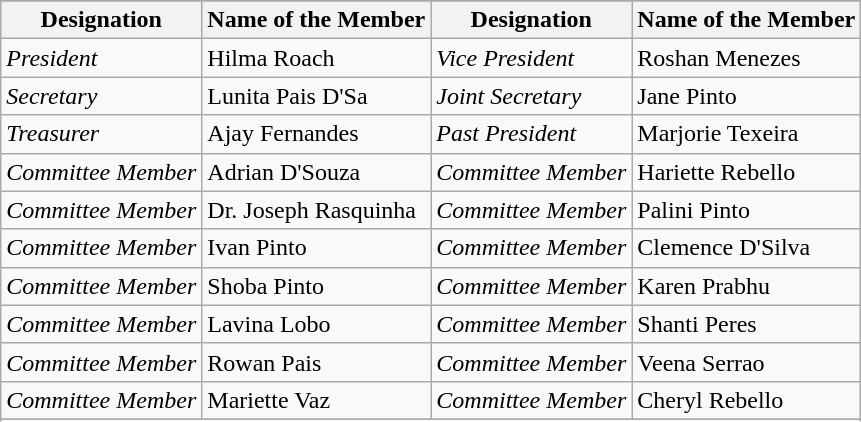<table class="wikitable">
<tr>
</tr>
<tr>
<th>Designation</th>
<th>Name of the Member</th>
<th>Designation</th>
<th>Name of the Member</th>
</tr>
<tr>
<td><em>President</em></td>
<td>Hilma Roach</td>
<td><em>Vice President</em></td>
<td>Roshan Menezes</td>
</tr>
<tr>
<td><em>Secretary</em></td>
<td>Lunita Pais D'Sa</td>
<td><em>Joint Secretary</em></td>
<td>Jane Pinto</td>
</tr>
<tr>
<td><em>Treasurer</em></td>
<td>Ajay Fernandes</td>
<td><em>Past President</em></td>
<td>Marjorie Texeira</td>
</tr>
<tr>
<td><em>Committee Member</em></td>
<td>Adrian D'Souza</td>
<td><em>Committee Member</em></td>
<td>Hariette Rebello</td>
</tr>
<tr>
<td><em>Committee Member</em></td>
<td>Dr. Joseph Rasquinha</td>
<td><em>Committee Member</em></td>
<td>Palini Pinto</td>
</tr>
<tr>
<td><em>Committee Member</em></td>
<td>Ivan Pinto</td>
<td><em>Committee Member</em></td>
<td>Clemence D'Silva</td>
</tr>
<tr>
<td><em>Committee Member</em></td>
<td>Shoba Pinto</td>
<td><em>Committee Member</em></td>
<td>Karen Prabhu</td>
</tr>
<tr>
<td><em>Committee Member</em></td>
<td>Lavina Lobo</td>
<td><em>Committee Member</em></td>
<td>Shanti Peres</td>
</tr>
<tr>
<td><em>Committee Member</em></td>
<td>Rowan Pais</td>
<td><em>Committee Member</em></td>
<td>Veena Serrao</td>
</tr>
<tr>
<td><em>Committee Member</em></td>
<td>Mariette Vaz</td>
<td><em>Committee Member</em></td>
<td>Cheryl Rebello</td>
</tr>
<tr>
</tr>
<tr>
</tr>
<tr>
</tr>
</table>
